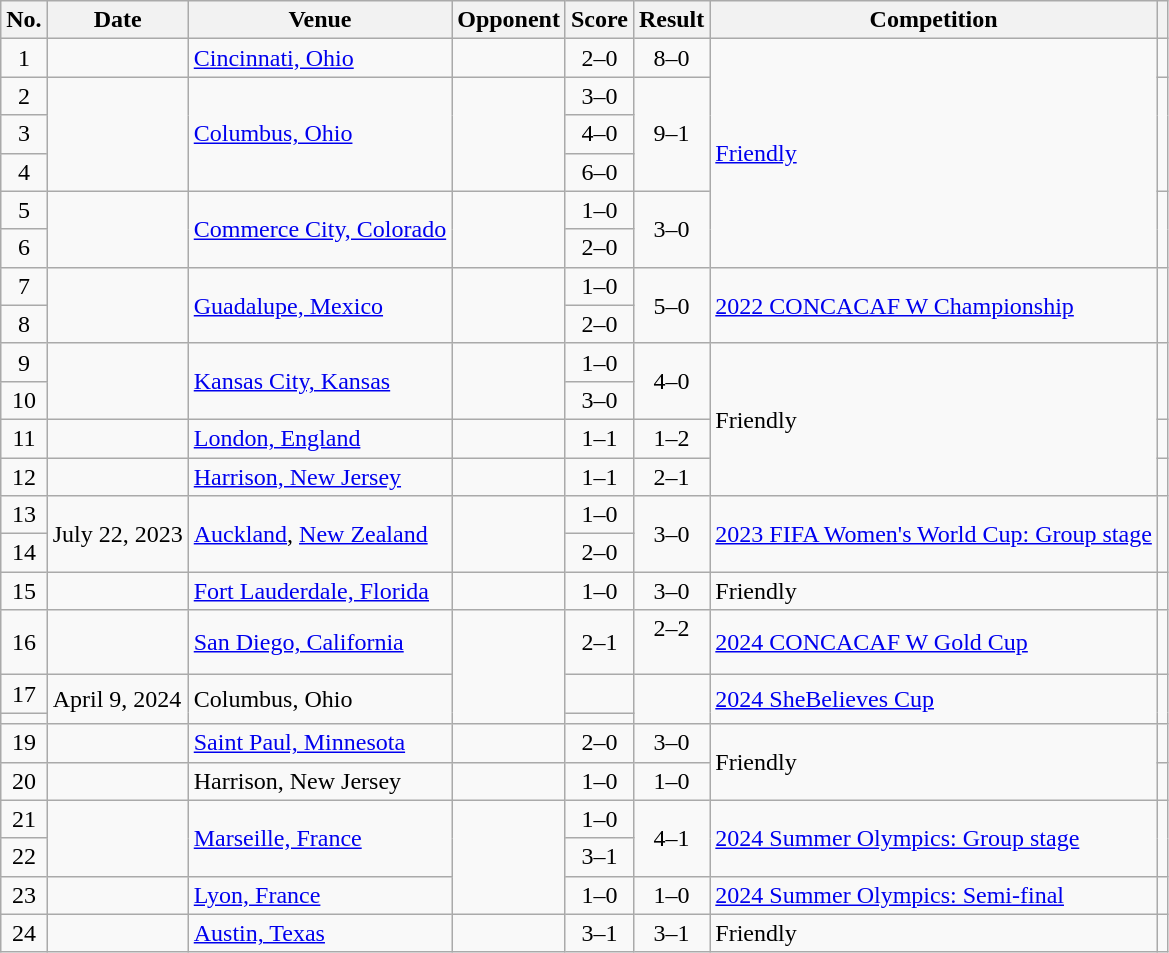<table class="wikitable sortable plainrowheaders">
<tr>
<th scope="col">No.</th>
<th scope="col">Date</th>
<th scope="col">Venue</th>
<th scope="col">Opponent</th>
<th scope="col">Score</th>
<th scope="col">Result</th>
<th scope="col">Competition</th>
<th scope="col" class="unsortable"></th>
</tr>
<tr>
<td style="text-align:center">1</td>
<td></td>
<td><a href='#'>Cincinnati, Ohio</a></td>
<td></td>
<td style="text-align:center">2–0</td>
<td style="text-align:center">8–0</td>
<td rowspan=6><a href='#'>Friendly</a></td>
<td></td>
</tr>
<tr>
<td style="text-align:center">2</td>
<td rowspan=3></td>
<td rowspan=3><a href='#'>Columbus, Ohio</a></td>
<td rowspan=3></td>
<td style="text-align:center">3–0</td>
<td rowspan=3 style="text-align:center">9–1</td>
<td rowspan=3></td>
</tr>
<tr>
<td style="text-align:center">3</td>
<td style="text-align:center">4–0</td>
</tr>
<tr>
<td style="text-align:center">4</td>
<td style="text-align:center">6–0</td>
</tr>
<tr>
<td style="text-align:center">5</td>
<td rowspan=2></td>
<td rowspan=2><a href='#'>Commerce City, Colorado</a></td>
<td rowspan=2></td>
<td style="text-align:center">1–0</td>
<td rowspan=2 style="text-align:center">3–0</td>
<td rowspan=2></td>
</tr>
<tr>
<td style="text-align:center">6</td>
<td style="text-align:center">2–0</td>
</tr>
<tr>
<td style="text-align:center">7</td>
<td rowspan=2></td>
<td rowspan=2><a href='#'>Guadalupe, Mexico</a></td>
<td rowspan=2></td>
<td style="text-align:center">1–0</td>
<td rowspan=2 style="text-align:center">5–0</td>
<td rowspan=2><a href='#'>2022 CONCACAF W Championship</a></td>
<td rowspan=2></td>
</tr>
<tr>
<td style="text-align:center">8</td>
<td style="text-align:center">2–0</td>
</tr>
<tr>
<td style="text-align:center">9</td>
<td rowspan=2></td>
<td rowspan=2><a href='#'>Kansas City, Kansas</a></td>
<td rowspan=2></td>
<td style="text-align:center">1–0</td>
<td rowspan=2 style="text-align:center">4–0</td>
<td rowspan=4>Friendly</td>
<td rowspan=2></td>
</tr>
<tr>
<td style="text-align:center">10</td>
<td style="text-align:center">3–0</td>
</tr>
<tr>
<td style="text-align:center">11</td>
<td></td>
<td><a href='#'>London, England</a></td>
<td></td>
<td style="text-align:center">1–1</td>
<td style="text-align:center">1–2</td>
<td></td>
</tr>
<tr>
<td style="text-align:center">12</td>
<td></td>
<td><a href='#'>Harrison, New Jersey</a></td>
<td></td>
<td style="text-align:center">1–1</td>
<td style="text-align:center">2–1</td>
<td></td>
</tr>
<tr>
<td style="text-align:center">13</td>
<td rowspan=2>July 22, 2023</td>
<td rowspan=2><a href='#'>Auckland</a>, <a href='#'>New Zealand</a></td>
<td rowspan=2></td>
<td style="text-align:center">1–0</td>
<td rowspan=2 style="text-align:center">3–0</td>
<td rowspan=2><a href='#'>2023 FIFA Women's World Cup: Group stage</a></td>
<td rowspan=2></td>
</tr>
<tr>
<td style="text-align:center">14</td>
<td style="text-align:center">2–0</td>
</tr>
<tr>
<td style="text-align:center">15</td>
<td></td>
<td><a href='#'>Fort Lauderdale, Florida</a></td>
<td></td>
<td style="text-align:center">1–0</td>
<td style="text-align:center">3–0</td>
<td>Friendly</td>
<td></td>
</tr>
<tr>
<td style="text-align:center">16</td>
<td></td>
<td><a href='#'>San Diego, California</a></td>
<td rowspan=3></td>
<td style="text-align:center">2–1</td>
<td style="text-align:center">2–2<br><br></td>
<td><a href='#'>2024 CONCACAF W Gold Cup</a></td>
<td></td>
</tr>
<tr>
<td style="text-align:center">17</td>
<td rowspan=2>April 9, 2024</td>
<td rowspan=2>Columbus, Ohio</td>
<td></td>
<td rowspan=2></td>
<td rowspan=2><a href='#'>2024 SheBelieves Cup</a></td>
<td rowspan=2></td>
</tr>
<tr>
<td></td>
<td></td>
</tr>
<tr>
<td style="text-align:center">19</td>
<td></td>
<td><a href='#'>Saint Paul, Minnesota</a></td>
<td></td>
<td style="text-align:center">2–0</td>
<td style="text-align:center">3–0</td>
<td rowspan=2>Friendly</td>
<td></td>
</tr>
<tr>
<td style="text-align:center">20</td>
<td></td>
<td>Harrison, New Jersey</td>
<td></td>
<td style="text-align:center">1–0</td>
<td style="text-align:center">1–0</td>
<td></td>
</tr>
<tr>
<td style="text-align:center">21</td>
<td rowspan=2></td>
<td rowspan=2><a href='#'>Marseille, France</a></td>
<td rowspan=3></td>
<td style="text-align:center">1–0</td>
<td rowspan=2 style="text-align:center">4–1</td>
<td rowspan=2><a href='#'>2024 Summer Olympics: Group stage</a></td>
<td rowspan=2></td>
</tr>
<tr>
<td style="text-align:center">22</td>
<td style="text-align:center">3–1</td>
</tr>
<tr>
<td style="text-align:center">23</td>
<td></td>
<td><a href='#'>Lyon, France</a></td>
<td style="text-align:center">1–0</td>
<td style="text-align:center">1–0</td>
<td><a href='#'>2024 Summer Olympics: Semi-final</a></td>
<td></td>
</tr>
<tr>
<td style="text-align:center">24</td>
<td></td>
<td><a href='#'>Austin, Texas</a></td>
<td></td>
<td style="text-align:center">3–1</td>
<td style="text-align:center">3–1</td>
<td>Friendly</td>
<td></td>
</tr>
</table>
